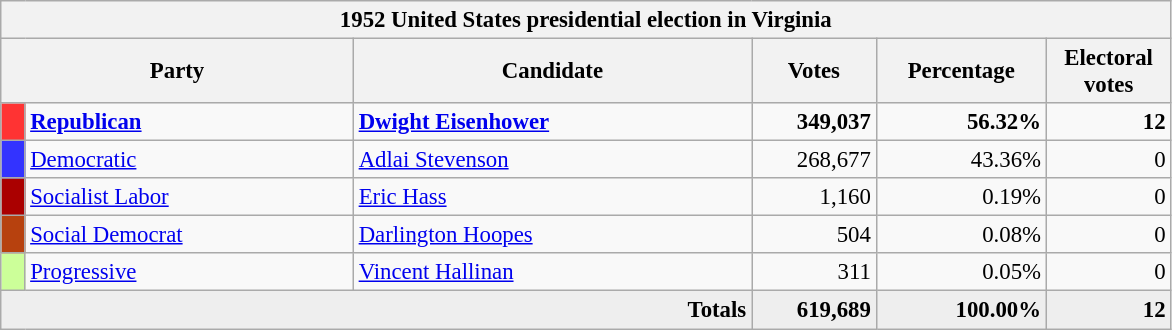<table class="wikitable nowrap" style="font-size: 95%;">
<tr>
<th colspan="6">1952 United States presidential election in Virginia</th>
</tr>
<tr>
<th colspan="2" style="width: 15em">Party</th>
<th style="width: 17em">Candidate</th>
<th style="width: 5em">Votes</th>
<th style="width: 7em">Percentage</th>
<th style="width: 5em">Electoral votes</th>
</tr>
<tr>
<th style="background-color:#FF3333; width: 3px"></th>
<td style="width: 130px"><strong><a href='#'>Republican</a></strong></td>
<td><strong><a href='#'>Dwight Eisenhower</a></strong></td>
<td align="right"><strong>349,037</strong></td>
<td align="right"><strong>56.32%</strong></td>
<td align="right"><strong>12</strong></td>
</tr>
<tr>
<th style="background-color:#3333FF; width: 3px"></th>
<td style="width: 130px"><a href='#'>Democratic</a></td>
<td><a href='#'>Adlai Stevenson</a></td>
<td align="right">268,677</td>
<td align="right">43.36%</td>
<td align="right">0</td>
</tr>
<tr>
<th style="background-color:#aa0000; width: 3px"></th>
<td style="width: 130px"><a href='#'>Socialist Labor</a></td>
<td><a href='#'>Eric Hass</a></td>
<td align="right">1,160</td>
<td align="right">0.19%</td>
<td align="right">0</td>
</tr>
<tr>
<th style="background-color:#B7410E; width: 3px"></th>
<td style="width: 130px"><a href='#'>Social Democrat</a></td>
<td><a href='#'>Darlington Hoopes</a></td>
<td align="right">504</td>
<td align="right">0.08%</td>
<td align="right">0</td>
</tr>
<tr>
<th style="background-color:#CCFF99; width: 3px"></th>
<td style="width: 130px"><a href='#'>Progressive</a></td>
<td><a href='#'>Vincent Hallinan</a></td>
<td align="right">311</td>
<td align="right">0.05%</td>
<td align="right">0</td>
</tr>
<tr style="background:#eee; text-align:right;">
<td colspan="3"><strong>Totals</strong></td>
<td><strong>619,689</strong></td>
<td><strong>100.00%</strong></td>
<td><strong>12</strong></td>
</tr>
</table>
